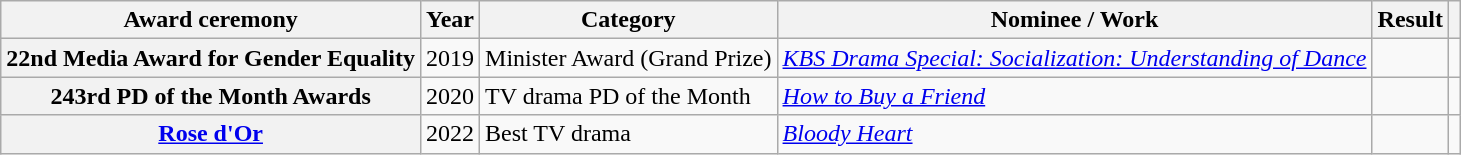<table class="wikitable sortable plainrowheaders">
<tr>
<th scope="col">Award ceremony</th>
<th scope="col">Year</th>
<th scope="col">Category</th>
<th scope="col">Nominee / Work</th>
<th scope="col">Result</th>
<th scope="col" class="unsortable"></th>
</tr>
<tr>
<th scope="row">22nd Media Award for Gender Equality</th>
<td style="text-align:center">2019</td>
<td>Minister Award (Grand Prize)</td>
<td><em><a href='#'>KBS Drama Special: Socialization: Understanding of Dance</a></em></td>
<td></td>
<td></td>
</tr>
<tr>
<th scope="row">243rd PD of the Month Awards</th>
<td>2020</td>
<td>TV drama PD of the Month</td>
<td><em><a href='#'>How to Buy a Friend</a></em></td>
<td></td>
<td></td>
</tr>
<tr>
<th scope="row"><a href='#'>Rose d'Or</a></th>
<td>2022</td>
<td>Best TV drama</td>
<td><em><a href='#'>Bloody Heart</a></em></td>
<td></td>
<td></td>
</tr>
</table>
